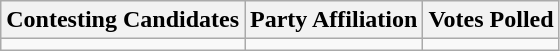<table class="wikitable sortable">
<tr>
<th>Contesting Candidates</th>
<th>Party Affiliation</th>
<th>Votes Polled</th>
</tr>
<tr>
<td></td>
<td></td>
<td></td>
</tr>
</table>
